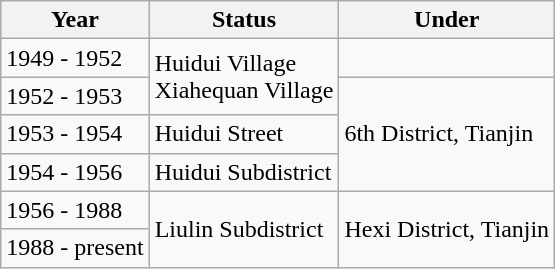<table class="wikitable">
<tr>
<th>Year</th>
<th>Status</th>
<th>Under</th>
</tr>
<tr>
<td>1949 - 1952</td>
<td rowspan="2">Huidui Village<br>Xiahequan Village</td>
<td></td>
</tr>
<tr>
<td>1952 - 1953</td>
<td rowspan="3">6th District, Tianjin</td>
</tr>
<tr>
<td>1953 - 1954</td>
<td>Huidui Street</td>
</tr>
<tr>
<td>1954 - 1956</td>
<td>Huidui Subdistrict</td>
</tr>
<tr>
<td>1956 - 1988</td>
<td rowspan="2">Liulin Subdistrict</td>
<td rowspan="2">Hexi District, Tianjin</td>
</tr>
<tr>
<td>1988 - present</td>
</tr>
</table>
